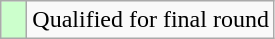<table class="wikitable">
<tr>
<td style="width:10px; background:#cfc"></td>
<td>Qualified for final round</td>
</tr>
</table>
